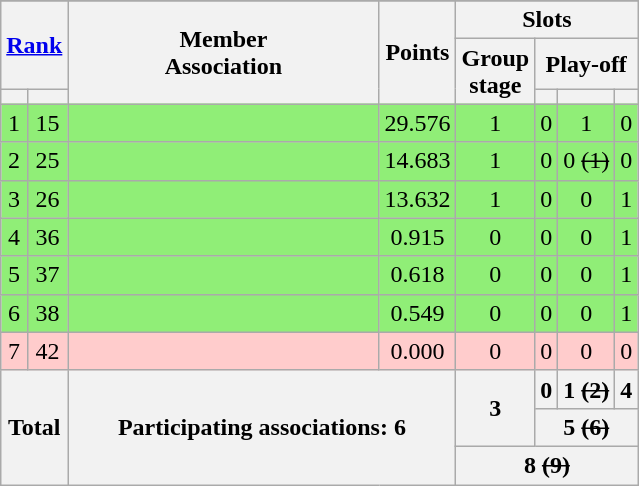<table class="wikitable" style="text-align:center">
<tr>
</tr>
<tr>
<th colspan=2 rowspan=2><a href='#'>Rank</a></th>
<th rowspan=3 width=200>Member<br>Association</th>
<th rowspan=3>Points</th>
<th colspan=5>Slots</th>
</tr>
<tr>
<th rowspan=2>Group<br>stage</th>
<th colspan=4>Play-off</th>
</tr>
<tr>
<th></th>
<th></th>
<th></th>
<th></th>
<th></th>
</tr>
<tr bgcolor=#90ee77>
<td>1</td>
<td>15</td>
<td align=left></td>
<td>29.576</td>
<td>1</td>
<td>0</td>
<td>1</td>
<td>0</td>
</tr>
<tr bgcolor=#90ee77>
<td>2</td>
<td>25</td>
<td align=left></td>
<td>14.683</td>
<td>1</td>
<td>0</td>
<td>0 <s>(1)</s></td>
<td>0</td>
</tr>
<tr bgcolor=#90ee77>
<td>3</td>
<td>26</td>
<td align=left></td>
<td>13.632</td>
<td>1</td>
<td>0</td>
<td>0</td>
<td>1</td>
</tr>
<tr bgcolor=#90ee77>
<td>4</td>
<td>36</td>
<td align=left></td>
<td>0.915</td>
<td>0</td>
<td>0</td>
<td>0</td>
<td>1</td>
</tr>
<tr bgcolor=#90ee77>
<td>5</td>
<td>37</td>
<td align=left></td>
<td>0.618</td>
<td>0</td>
<td>0</td>
<td>0</td>
<td>1</td>
</tr>
<tr bgcolor=#90ee77>
<td>6</td>
<td>38</td>
<td align=left></td>
<td>0.549</td>
<td>0</td>
<td>0</td>
<td>0</td>
<td>1</td>
</tr>
<tr bgcolor=#ffcccc>
<td>7</td>
<td>42</td>
<td align=left></td>
<td>0.000</td>
<td>0</td>
<td>0</td>
<td>0</td>
<td>0</td>
</tr>
<tr>
<th colspan=2 rowspan=3>Total</th>
<th colspan=2 rowspan=3>Participating associations: 6</th>
<th rowspan=2>3</th>
<th>0</th>
<th>1 <s>(2)</s></th>
<th>4</th>
</tr>
<tr>
<th colspan=3>5 <s>(6)</s></th>
</tr>
<tr>
<th colspan=4>8 <s>(9)</s></th>
</tr>
</table>
